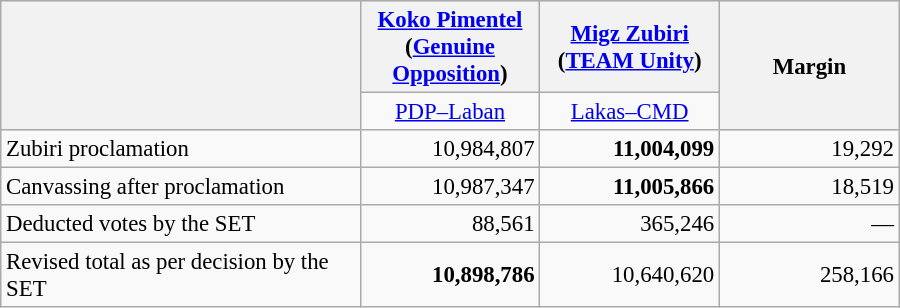<table class=wikitable style="font-size:95%; text-align:right" width=600px>
<tr style="background-color:#efefef">
<th width=40% rowspan=2></th>
<th width=20%><a href='#'>Koko Pimentel</a><br>(<a href='#'>Genuine Opposition</a>)</th>
<th width=20%><a href='#'>Migz Zubiri</a> (<a href='#'>TEAM Unity</a>)</th>
<th width=20% rowspan=2>Margin</th>
</tr>
<tr align=center>
<td><a href='#'>PDP–Laban</a></td>
<td><a href='#'>Lakas–CMD</a></td>
</tr>
<tr>
<td align=left>Zubiri proclamation</td>
<td>10,984,807</td>
<td><strong>11,004,099</strong></td>
<td>19,292</td>
</tr>
<tr>
<td align=left>Canvassing after proclamation</td>
<td>10,987,347</td>
<td><strong>11,005,866</strong></td>
<td>18,519</td>
</tr>
<tr>
<td align=left>Deducted votes by the SET</td>
<td>88,561</td>
<td>365,246</td>
<td>—</td>
</tr>
<tr>
<td align=left>Revised total as per decision by the SET</td>
<td><strong>10,898,786</strong></td>
<td>10,640,620</td>
<td>258,166</td>
</tr>
</table>
